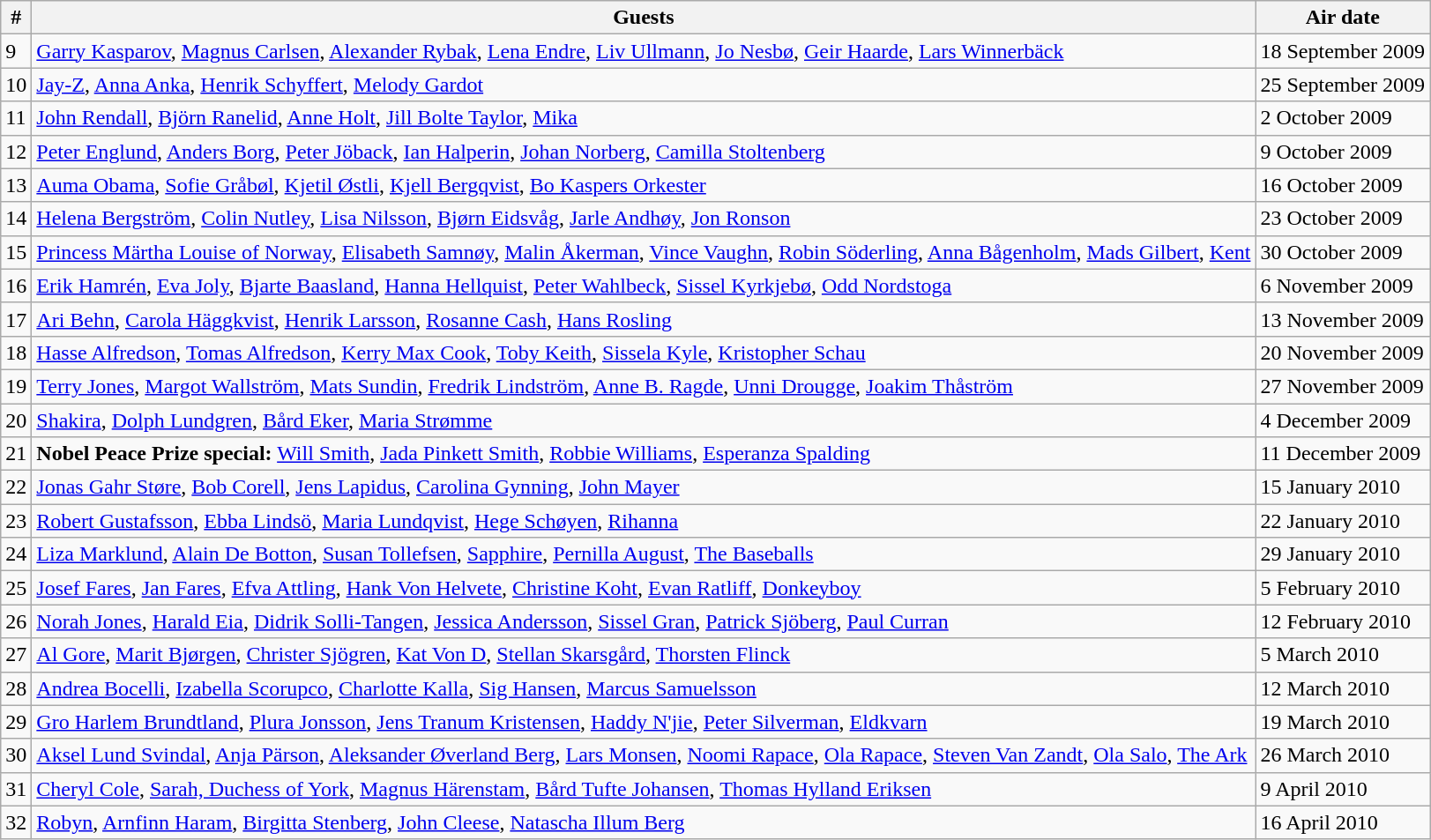<table class="wikitable">
<tr>
<th>#</th>
<th>Guests</th>
<th>Air date</th>
</tr>
<tr>
<td>9</td>
<td><a href='#'>Garry Kasparov</a>, <a href='#'>Magnus Carlsen</a>, <a href='#'>Alexander Rybak</a>, <a href='#'>Lena Endre</a>, <a href='#'>Liv Ullmann</a>, <a href='#'>Jo Nesbø</a>, <a href='#'>Geir Haarde</a>, <a href='#'>Lars Winnerbäck</a></td>
<td>18 September 2009</td>
</tr>
<tr>
<td>10</td>
<td><a href='#'>Jay-Z</a>, <a href='#'>Anna Anka</a>, <a href='#'>Henrik Schyffert</a>, <a href='#'>Melody Gardot</a></td>
<td>25 September 2009</td>
</tr>
<tr>
<td>11</td>
<td><a href='#'>John Rendall</a>, <a href='#'>Björn Ranelid</a>, <a href='#'>Anne Holt</a>, <a href='#'>Jill Bolte Taylor</a>, <a href='#'>Mika</a></td>
<td>2 October 2009</td>
</tr>
<tr>
<td>12</td>
<td><a href='#'>Peter Englund</a>, <a href='#'>Anders Borg</a>, <a href='#'>Peter Jöback</a>, <a href='#'>Ian Halperin</a>, <a href='#'>Johan Norberg</a>, <a href='#'>Camilla Stoltenberg</a></td>
<td>9 October 2009</td>
</tr>
<tr>
<td>13</td>
<td><a href='#'>Auma Obama</a>, <a href='#'>Sofie Gråbøl</a>, <a href='#'>Kjetil Østli</a>, <a href='#'>Kjell Bergqvist</a>, <a href='#'>Bo Kaspers Orkester</a></td>
<td>16 October 2009</td>
</tr>
<tr>
<td>14</td>
<td><a href='#'>Helena Bergström</a>, <a href='#'>Colin Nutley</a>, <a href='#'>Lisa Nilsson</a>, <a href='#'>Bjørn Eidsvåg</a>, <a href='#'>Jarle Andhøy</a>, <a href='#'>Jon Ronson</a></td>
<td>23 October 2009</td>
</tr>
<tr>
<td>15</td>
<td><a href='#'>Princess Märtha Louise of Norway</a>, <a href='#'>Elisabeth Samnøy</a>, <a href='#'>Malin Åkerman</a>, <a href='#'>Vince Vaughn</a>, <a href='#'>Robin Söderling</a>, <a href='#'>Anna Bågenholm</a>, <a href='#'>Mads Gilbert</a>, <a href='#'>Kent</a></td>
<td>30 October 2009</td>
</tr>
<tr>
<td>16</td>
<td><a href='#'>Erik Hamrén</a>, <a href='#'>Eva Joly</a>, <a href='#'>Bjarte Baasland</a>, <a href='#'>Hanna Hellquist</a>, <a href='#'>Peter Wahlbeck</a>, <a href='#'>Sissel Kyrkjebø</a>, <a href='#'>Odd Nordstoga</a></td>
<td>6 November 2009</td>
</tr>
<tr>
<td>17</td>
<td><a href='#'>Ari Behn</a>, <a href='#'>Carola Häggkvist</a>, <a href='#'>Henrik Larsson</a>, <a href='#'>Rosanne Cash</a>, <a href='#'>Hans Rosling</a></td>
<td>13 November 2009</td>
</tr>
<tr>
<td>18</td>
<td><a href='#'>Hasse Alfredson</a>, <a href='#'>Tomas Alfredson</a>, <a href='#'>Kerry Max Cook</a>, <a href='#'>Toby Keith</a>, <a href='#'>Sissela Kyle</a>, <a href='#'>Kristopher Schau</a></td>
<td>20 November 2009</td>
</tr>
<tr>
<td>19</td>
<td><a href='#'>Terry Jones</a>, <a href='#'>Margot Wallström</a>, <a href='#'>Mats Sundin</a>, <a href='#'>Fredrik Lindström</a>, <a href='#'>Anne B. Ragde</a>, <a href='#'>Unni Drougge</a>, <a href='#'>Joakim Thåström</a></td>
<td>27 November 2009</td>
</tr>
<tr>
<td>20</td>
<td><a href='#'>Shakira</a>, <a href='#'>Dolph Lundgren</a>, <a href='#'>Bård Eker</a>, <a href='#'>Maria Strømme</a></td>
<td>4 December 2009</td>
</tr>
<tr>
<td>21</td>
<td><strong>Nobel Peace Prize special:</strong> <a href='#'>Will Smith</a>, <a href='#'>Jada Pinkett Smith</a>, <a href='#'>Robbie Williams</a>, <a href='#'>Esperanza Spalding</a></td>
<td>11 December 2009</td>
</tr>
<tr>
<td>22</td>
<td><a href='#'>Jonas Gahr Støre</a>, <a href='#'>Bob Corell</a>, <a href='#'>Jens Lapidus</a>, <a href='#'>Carolina Gynning</a>, <a href='#'>John Mayer</a></td>
<td>15 January 2010</td>
</tr>
<tr>
<td>23</td>
<td><a href='#'>Robert Gustafsson</a>, <a href='#'>Ebba Lindsö</a>, <a href='#'>Maria Lundqvist</a>, <a href='#'>Hege Schøyen</a>, <a href='#'>Rihanna</a></td>
<td>22 January 2010</td>
</tr>
<tr>
<td>24</td>
<td><a href='#'>Liza Marklund</a>, <a href='#'>Alain De Botton</a>, <a href='#'>Susan Tollefsen</a>, <a href='#'>Sapphire</a>, <a href='#'>Pernilla August</a>, <a href='#'>The Baseballs</a></td>
<td>29 January 2010</td>
</tr>
<tr>
<td>25</td>
<td><a href='#'>Josef Fares</a>, <a href='#'>Jan Fares</a>, <a href='#'>Efva Attling</a>, <a href='#'>Hank Von Helvete</a>, <a href='#'>Christine Koht</a>, <a href='#'>Evan Ratliff</a>, <a href='#'>Donkeyboy</a></td>
<td>5 February 2010</td>
</tr>
<tr>
<td>26</td>
<td><a href='#'>Norah Jones</a>, <a href='#'>Harald Eia</a>, <a href='#'>Didrik Solli-Tangen</a>, <a href='#'>Jessica Andersson</a>, <a href='#'>Sissel Gran</a>, <a href='#'>Patrick Sjöberg</a>, <a href='#'>Paul Curran</a></td>
<td>12 February 2010</td>
</tr>
<tr>
<td>27</td>
<td><a href='#'>Al Gore</a>, <a href='#'>Marit Bjørgen</a>, <a href='#'>Christer Sjögren</a>, <a href='#'>Kat Von D</a>, <a href='#'>Stellan Skarsgård</a>, <a href='#'>Thorsten Flinck</a></td>
<td>5 March 2010</td>
</tr>
<tr>
<td>28</td>
<td><a href='#'>Andrea Bocelli</a>, <a href='#'>Izabella Scorupco</a>, <a href='#'>Charlotte Kalla</a>, <a href='#'>Sig Hansen</a>, <a href='#'>Marcus Samuelsson</a></td>
<td>12 March 2010</td>
</tr>
<tr>
<td>29</td>
<td><a href='#'>Gro Harlem Brundtland</a>, <a href='#'>Plura Jonsson</a>, <a href='#'>Jens Tranum Kristensen</a>, <a href='#'>Haddy N'jie</a>, <a href='#'>Peter Silverman</a>, <a href='#'>Eldkvarn</a></td>
<td>19 March 2010</td>
</tr>
<tr>
<td>30</td>
<td><a href='#'>Aksel Lund Svindal</a>, <a href='#'>Anja Pärson</a>, <a href='#'>Aleksander Øverland Berg</a>, <a href='#'>Lars Monsen</a>, <a href='#'>Noomi Rapace</a>, <a href='#'>Ola Rapace</a>, <a href='#'>Steven Van Zandt</a>, <a href='#'>Ola Salo</a>, <a href='#'>The Ark</a></td>
<td>26 March 2010</td>
</tr>
<tr>
<td>31</td>
<td><a href='#'>Cheryl Cole</a>, <a href='#'>Sarah, Duchess of York</a>, <a href='#'>Magnus Härenstam</a>, <a href='#'>Bård Tufte Johansen</a>, <a href='#'>Thomas Hylland Eriksen</a></td>
<td>9 April 2010</td>
</tr>
<tr>
<td>32</td>
<td><a href='#'>Robyn</a>, <a href='#'>Arnfinn Haram</a>, <a href='#'>Birgitta Stenberg</a>, <a href='#'>John Cleese</a>, <a href='#'>Natascha Illum Berg</a></td>
<td>16 April 2010</td>
</tr>
</table>
